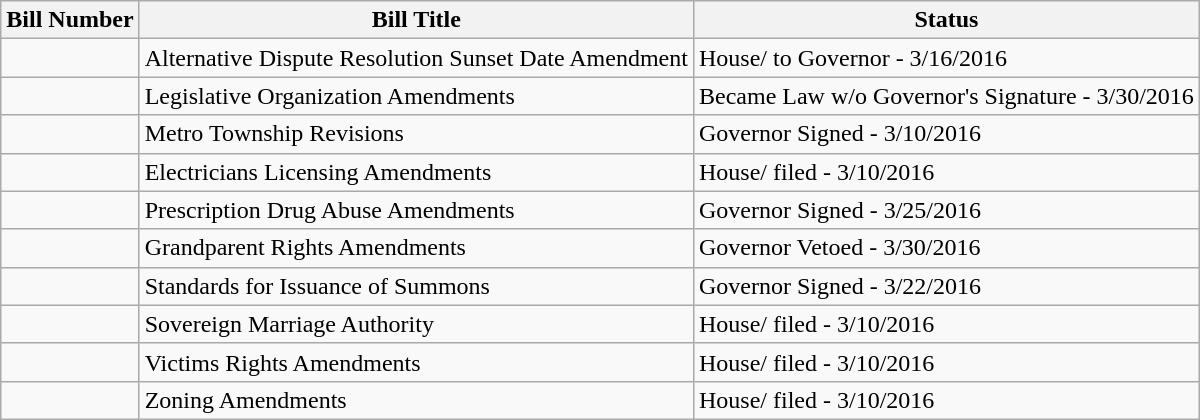<table class="wikitable">
<tr>
<th>Bill Number</th>
<th>Bill Title</th>
<th>Status</th>
</tr>
<tr>
<td></td>
<td>Alternative Dispute Resolution Sunset Date Amendment</td>
<td>House/ to Governor - 3/16/2016</td>
</tr>
<tr>
<td></td>
<td>Legislative Organization Amendments</td>
<td>Became Law w/o Governor's Signature - 3/30/2016</td>
</tr>
<tr>
<td></td>
<td>Metro Township Revisions</td>
<td>Governor Signed - 3/10/2016</td>
</tr>
<tr>
<td></td>
<td>Electricians Licensing Amendments</td>
<td>House/ filed - 3/10/2016</td>
</tr>
<tr>
<td></td>
<td>Prescription Drug Abuse Amendments</td>
<td>Governor Signed - 3/25/2016</td>
</tr>
<tr>
<td></td>
<td>Grandparent Rights Amendments</td>
<td>Governor Vetoed - 3/30/2016</td>
</tr>
<tr>
<td></td>
<td>Standards for Issuance of Summons</td>
<td>Governor Signed - 3/22/2016</td>
</tr>
<tr>
<td></td>
<td>Sovereign Marriage Authority</td>
<td>House/ filed - 3/10/2016</td>
</tr>
<tr>
<td></td>
<td>Victims Rights Amendments</td>
<td>House/ filed - 3/10/2016</td>
</tr>
<tr>
<td></td>
<td>Zoning Amendments</td>
<td>House/ filed - 3/10/2016</td>
</tr>
</table>
